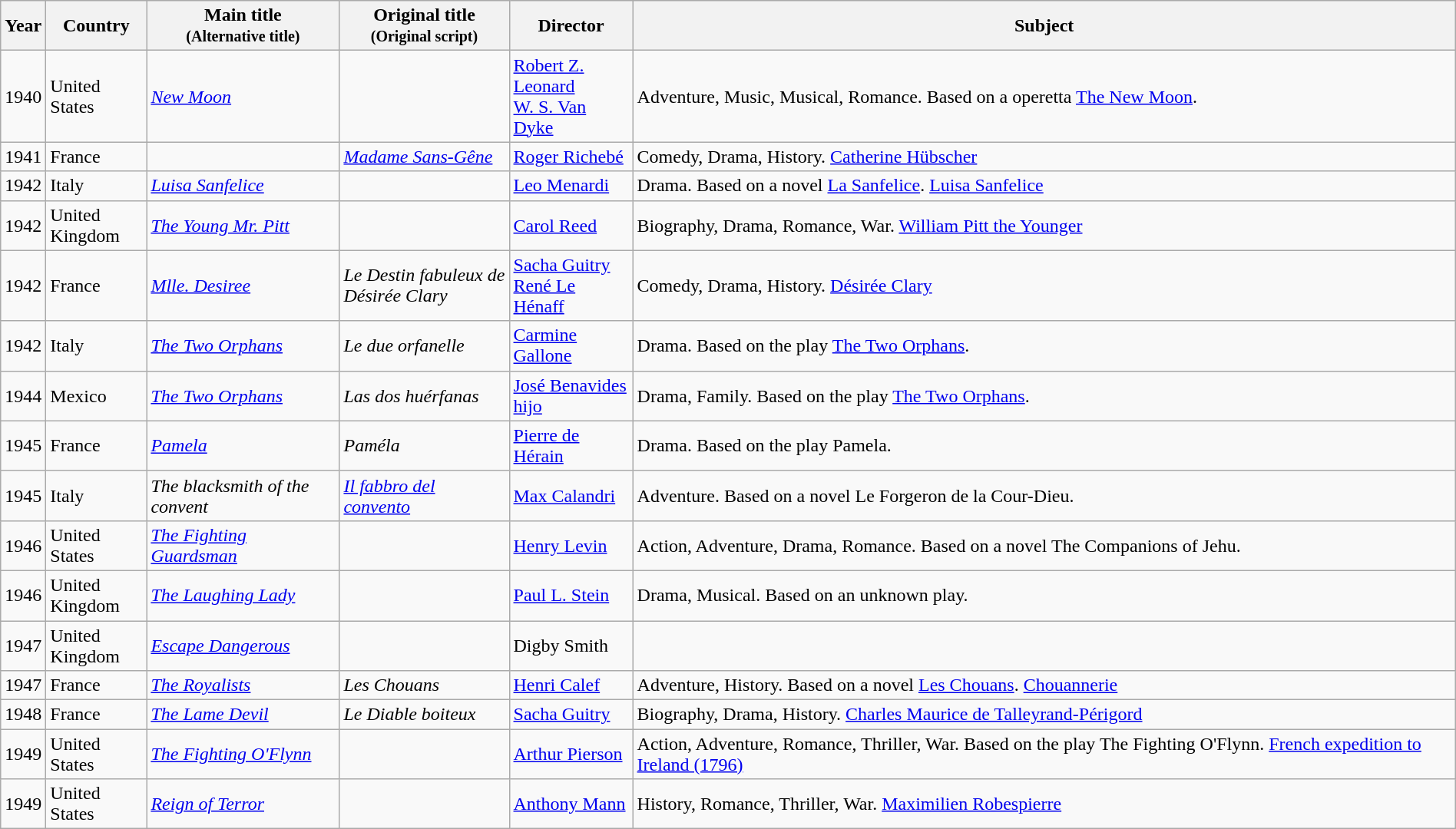<table class="wikitable sortable" style="width:100%;">
<tr>
<th>Year</th>
<th width= 80>Country</th>
<th class="unsortable" style="width:160px;">Main title<br><small>(Alternative title)</small></th>
<th class="unsortable" style="width:140px;">Original title<br><small>(Original script)</small></th>
<th width=100>Director</th>
<th class="unsortable">Subject</th>
</tr>
<tr>
<td>1940</td>
<td>United States</td>
<td><em><a href='#'>New Moon</a></em></td>
<td></td>
<td><a href='#'>Robert Z. Leonard</a><br><a href='#'>W. S. Van Dyke</a></td>
<td>Adventure, Music, Musical, Romance. Based on a operetta <a href='#'>The New Moon</a>.</td>
</tr>
<tr>
<td>1941</td>
<td>France</td>
<td></td>
<td><em><a href='#'>Madame Sans-Gêne</a></em></td>
<td><a href='#'>Roger Richebé</a></td>
<td>Comedy, Drama, History. <a href='#'>Catherine Hübscher</a></td>
</tr>
<tr>
<td>1942</td>
<td>Italy</td>
<td><em><a href='#'>Luisa Sanfelice</a></em></td>
<td></td>
<td><a href='#'>Leo Menardi</a></td>
<td>Drama. Based on a novel <a href='#'>La Sanfelice</a>. <a href='#'>Luisa Sanfelice</a></td>
</tr>
<tr>
<td>1942</td>
<td>United Kingdom</td>
<td><em><a href='#'>The Young Mr. Pitt</a></em></td>
<td></td>
<td><a href='#'>Carol Reed</a></td>
<td>Biography, Drama, Romance, War. <a href='#'>William Pitt the Younger</a></td>
</tr>
<tr>
<td>1942</td>
<td>France</td>
<td><em><a href='#'>Mlle. Desiree</a></em></td>
<td><em>Le Destin fabuleux de Désirée Clary</em></td>
<td><a href='#'>Sacha Guitry</a><br><a href='#'>René Le Hénaff</a></td>
<td>Comedy, Drama, History. <a href='#'>Désirée Clary</a></td>
</tr>
<tr>
<td>1942</td>
<td>Italy</td>
<td><em><a href='#'>The Two Orphans</a></em></td>
<td><em>Le due orfanelle</em></td>
<td><a href='#'>Carmine Gallone</a></td>
<td>Drama. Based on the play <a href='#'>The Two Orphans</a>.</td>
</tr>
<tr>
<td>1944</td>
<td>Mexico</td>
<td><em><a href='#'>The Two Orphans</a></em></td>
<td><em>Las dos huérfanas</em></td>
<td><a href='#'>José Benavides hijo</a></td>
<td>Drama, Family. Based on the play <a href='#'>The Two Orphans</a>.</td>
</tr>
<tr>
<td>1945</td>
<td>France</td>
<td><em><a href='#'>Pamela</a></em></td>
<td><em>Paméla</em></td>
<td><a href='#'>Pierre de Hérain</a></td>
<td>Drama. Based on the play Pamela.</td>
</tr>
<tr>
<td>1945</td>
<td>Italy</td>
<td><em>The blacksmith of the convent</em></td>
<td><em><a href='#'>Il fabbro del convento</a></em></td>
<td><a href='#'>Max Calandri</a></td>
<td>Adventure. Based on a novel Le Forgeron de la Cour-Dieu.</td>
</tr>
<tr>
<td>1946</td>
<td>United States</td>
<td><em><a href='#'>The Fighting Guardsman</a></em></td>
<td></td>
<td><a href='#'>Henry Levin</a></td>
<td>Action, Adventure, Drama, Romance. Based on a novel The Companions of Jehu.</td>
</tr>
<tr>
<td>1946</td>
<td>United Kingdom</td>
<td><em><a href='#'>The Laughing Lady</a></em></td>
<td></td>
<td><a href='#'>Paul L. Stein</a></td>
<td>Drama, Musical. Based on an unknown play.</td>
</tr>
<tr>
<td>1947</td>
<td>United Kingdom</td>
<td><em><a href='#'>Escape Dangerous</a></em></td>
<td></td>
<td>Digby Smith</td>
<td></td>
</tr>
<tr>
<td>1947</td>
<td>France</td>
<td><em><a href='#'>The Royalists</a></em></td>
<td><em>Les Chouans</em></td>
<td><a href='#'>Henri Calef</a></td>
<td>Adventure, History. Based on a novel <a href='#'>Les Chouans</a>. <a href='#'>Chouannerie</a></td>
</tr>
<tr>
<td>1948</td>
<td>France</td>
<td><em><a href='#'>The Lame Devil</a></em></td>
<td><em>Le Diable boiteux</em></td>
<td><a href='#'>Sacha Guitry</a></td>
<td>Biography, Drama, History. <a href='#'>Charles Maurice de Talleyrand-Périgord</a></td>
</tr>
<tr>
<td>1949</td>
<td>United States</td>
<td><em><a href='#'>The Fighting O'Flynn</a></em></td>
<td></td>
<td><a href='#'>Arthur Pierson</a></td>
<td>Action, Adventure, Romance, Thriller, War. Based on the play The Fighting O'Flynn. <a href='#'>French expedition to Ireland (1796)</a></td>
</tr>
<tr>
<td>1949</td>
<td>United States</td>
<td><em><a href='#'>Reign of Terror</a></em></td>
<td></td>
<td><a href='#'>Anthony Mann</a></td>
<td>History, Romance, Thriller, War. <a href='#'>Maximilien Robespierre</a></td>
</tr>
</table>
